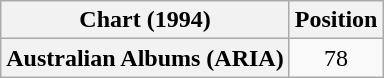<table class="wikitable plainrowheaders">
<tr>
<th scope="col">Chart (1994)</th>
<th scope="col">Position</th>
</tr>
<tr>
<th scope="row">Australian Albums (ARIA)</th>
<td style="text-align:center;">78</td>
</tr>
</table>
